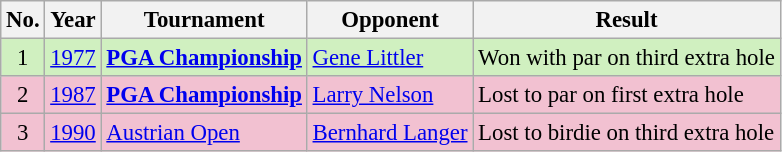<table class="wikitable" style="font-size:95%;">
<tr>
<th>No.</th>
<th>Year</th>
<th>Tournament</th>
<th>Opponent</th>
<th>Result</th>
</tr>
<tr style="background:#D0F0C0;">
<td align=center>1</td>
<td><a href='#'>1977</a></td>
<td><strong><a href='#'>PGA Championship</a></strong></td>
<td> <a href='#'>Gene Littler</a></td>
<td>Won with par on third extra hole</td>
</tr>
<tr style="background:#F2C1D1;">
<td align=center>2</td>
<td><a href='#'>1987</a></td>
<td><strong><a href='#'>PGA Championship</a></strong></td>
<td> <a href='#'>Larry Nelson</a></td>
<td>Lost to par on first extra hole</td>
</tr>
<tr style="background:#F2C1D1;">
<td align=center>3</td>
<td><a href='#'>1990</a></td>
<td><a href='#'>Austrian Open</a></td>
<td> <a href='#'>Bernhard Langer</a></td>
<td>Lost to birdie on third extra hole</td>
</tr>
</table>
